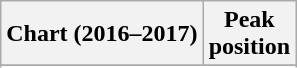<table class="wikitable sortable plainrowheaders">
<tr>
<th>Chart (2016–2017)</th>
<th>Peak<br>position</th>
</tr>
<tr>
</tr>
<tr>
</tr>
<tr>
</tr>
<tr>
</tr>
</table>
